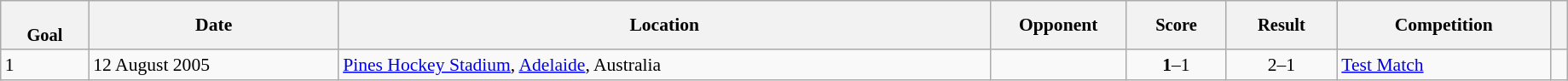<table class="wikitable sortable" style="font-size:90%" width=97%>
<tr>
<th style="font-size:95%;" data-sort-type=number><br>Goal</th>
<th align=center>Date</th>
<th>Location</th>
<th width=100>Opponent</th>
<th data-sort-type="number" style="font-size:95%">Score</th>
<th data-sort-type="number" style="font-size:95%">Result</th>
<th>Competition</th>
<th></th>
</tr>
<tr>
<td>1</td>
<td>12 August 2005</td>
<td><a href='#'>Pines Hockey Stadium</a>, <a href='#'>Adelaide</a>, Australia</td>
<td></td>
<td align="center"><strong>1</strong>–1</td>
<td align="center">2–1</td>
<td><a href='#'>Test Match</a></td>
<td></td>
</tr>
</table>
